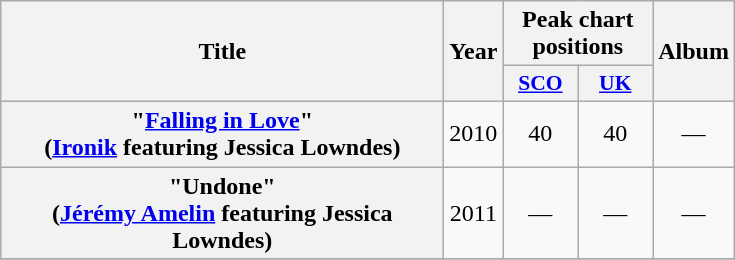<table class="wikitable plainrowheaders" style="text-align:center;">
<tr>
<th scope="col" rowspan="2" style="width:18em;">Title</th>
<th scope="col" rowspan="2">Year</th>
<th scope="col" colspan="2">Peak chart positions</th>
<th scope="col" rowspan="2">Album</th>
</tr>
<tr>
<th scope="col" style="width:3em;font-size:90%;"><a href='#'>SCO</a></th>
<th scope="col" style="width:3em;font-size:90%;"><a href='#'>UK</a></th>
</tr>
<tr>
<th scope="row">"<a href='#'>Falling in Love</a>"<br><span>(<a href='#'>Ironik</a> featuring Jessica Lowndes)</span></th>
<td>2010</td>
<td>40</td>
<td>40</td>
<td>—</td>
</tr>
<tr>
<th scope="row">"Undone"<br><span>(<a href='#'>Jérémy Amelin</a> featuring Jessica Lowndes)</span></th>
<td>2011</td>
<td>—</td>
<td>—</td>
<td>—</td>
</tr>
<tr>
</tr>
</table>
